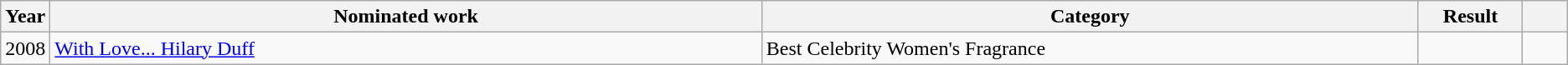<table class="wikitable sortable">
<tr>
<th scope="col" style="width:1em;">Year</th>
<th scope="col" style="width:39em;">Nominated work</th>
<th scope="col" style="width:36em;">Category</th>
<th scope="col" style="width:5em;">Result</th>
<th scope="col" style="width:2em;" class="unsortable"></th>
</tr>
<tr>
<td>2008</td>
<td><a href='#'>With Love... Hilary Duff</a></td>
<td Annual Basenotes Awards>Best Celebrity Women's Fragrance</td>
<td></td>
<td style="text-align:center;"></td>
</tr>
</table>
